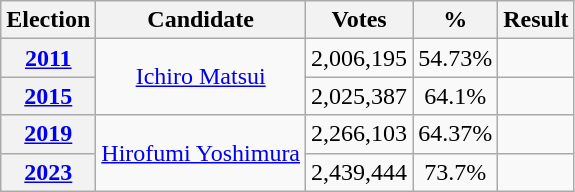<table class="wikitable" style="text-align:center">
<tr>
<th>Election</th>
<th>Candidate</th>
<th>Votes</th>
<th>%</th>
<th>Result</th>
</tr>
<tr>
<th><a href='#'>2011</a></th>
<td rowspan=2><a href='#'>Ichiro Matsui</a></td>
<td>2,006,195</td>
<td>54.73%</td>
<td></td>
</tr>
<tr>
<th><a href='#'>2015</a></th>
<td>2,025,387</td>
<td>64.1%</td>
<td></td>
</tr>
<tr>
<th><a href='#'>2019</a></th>
<td rowspan=2><a href='#'>Hirofumi Yoshimura</a></td>
<td>2,266,103</td>
<td>64.37%</td>
<td></td>
</tr>
<tr>
<th><a href='#'>2023</a></th>
<td>2,439,444</td>
<td>73.7%</td>
<td></td>
</tr>
</table>
